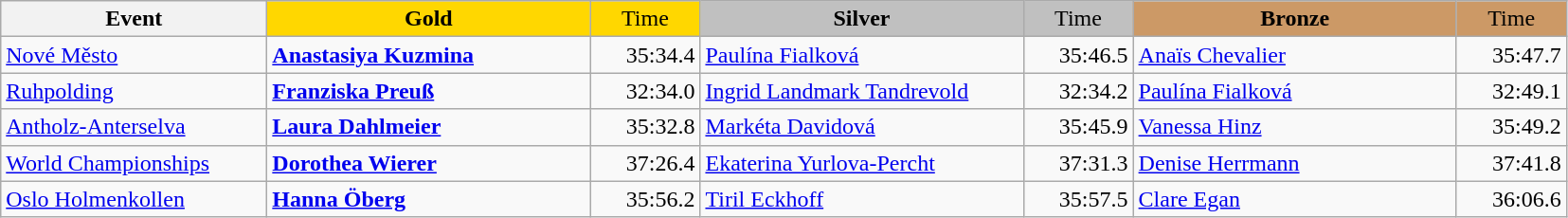<table class="wikitable">
<tr>
<th width="180">Event</th>
<th width="220" style="background:gold">Gold</th>
<th width="70" style="background:gold;font-weight:normal">Time</th>
<th width="220" style="background:silver">Silver</th>
<th width="70" style="background:silver;font-weight:normal">Time</th>
<th width="220" style="background:#CC9966">Bronze</th>
<th width="70" style="background:#CC9966;font-weight:normal">Time</th>
</tr>
<tr>
<td><a href='#'>Nové Město</a><br></td>
<td><strong><a href='#'>Anastasiya Kuzmina</a></strong><br></td>
<td align="right">35:34.4 <br> </td>
<td><a href='#'>Paulína Fialková</a><br></td>
<td align="right">35:46.5 <br> </td>
<td><a href='#'>Anaïs Chevalier</a><br></td>
<td align="right">35:47.7 <br> </td>
</tr>
<tr>
<td><a href='#'>Ruhpolding</a><br></td>
<td><strong><a href='#'>Franziska Preuß</a></strong><br></td>
<td align="right">32:34.0 <br> </td>
<td><a href='#'>Ingrid Landmark Tandrevold</a><br></td>
<td align="right">32:34.2 <br> </td>
<td><a href='#'>Paulína Fialková</a><br></td>
<td align="right">32:49.1 <br> </td>
</tr>
<tr>
<td><a href='#'>Antholz-Anterselva</a><br></td>
<td><strong><a href='#'>Laura Dahlmeier</a></strong><br></td>
<td align="right">35:32.8 <br> </td>
<td><a href='#'>Markéta Davidová</a><br></td>
<td align="right">35:45.9 <br> </td>
<td><a href='#'>Vanessa Hinz</a><br></td>
<td align="right">35:49.2 <br> </td>
</tr>
<tr>
<td><a href='#'>World Championships</a><br></td>
<td><strong><a href='#'>Dorothea Wierer</a></strong><br></td>
<td align="right">37:26.4 <br> </td>
<td><a href='#'>Ekaterina Yurlova-Percht</a><br></td>
<td align="right">37:31.3 <br> </td>
<td><a href='#'>Denise Herrmann</a><br></td>
<td align="right">37:41.8 <br> </td>
</tr>
<tr>
<td><a href='#'>Oslo Holmenkollen</a><br></td>
<td><strong><a href='#'>Hanna Öberg</a></strong><br></td>
<td align="right">35:56.2 <br> </td>
<td><a href='#'>Tiril Eckhoff</a><br></td>
<td align="right">35:57.5 <br> </td>
<td><a href='#'>Clare Egan</a><br></td>
<td align="right">36:06.6 <br> </td>
</tr>
</table>
